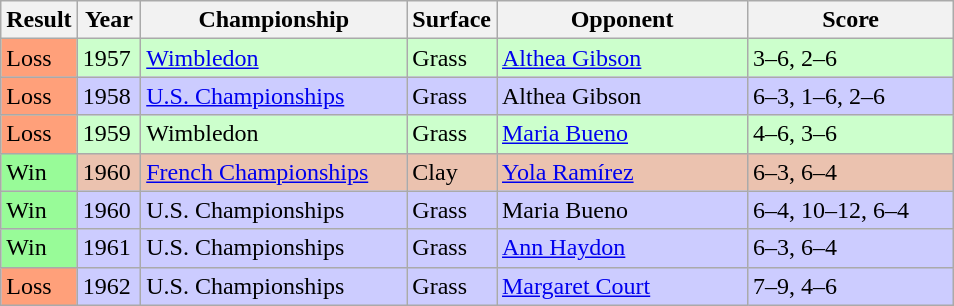<table class='sortable wikitable'>
<tr>
<th style="width:40px">Result</th>
<th style="width:35px">Year</th>
<th style="width:170px">Championship</th>
<th style="width:50px">Surface</th>
<th style="width:160px">Opponent</th>
<th style="width:130px" class="unsortable">Score</th>
</tr>
<tr style="background:#ccffcc;">
<td style="background:#ffa07a;">Loss</td>
<td>1957</td>
<td><a href='#'>Wimbledon</a></td>
<td>Grass</td>
<td> <a href='#'>Althea Gibson</a></td>
<td>3–6, 2–6</td>
</tr>
<tr style="background:#ccccff;">
<td style="background:#ffa07a;">Loss</td>
<td>1958</td>
<td><a href='#'>U.S. Championships</a></td>
<td>Grass</td>
<td> Althea Gibson</td>
<td>6–3, 1–6, 2–6</td>
</tr>
<tr style="background:#ccffcc;">
<td style="background:#ffa07a;">Loss</td>
<td>1959</td>
<td>Wimbledon</td>
<td>Grass</td>
<td> <a href='#'>Maria Bueno</a></td>
<td>4–6, 3–6</td>
</tr>
<tr style="background:#ebc2af;">
<td style="background:#98fb98;">Win</td>
<td>1960</td>
<td><a href='#'>French Championships</a></td>
<td>Clay</td>
<td> <a href='#'>Yola Ramírez</a></td>
<td>6–3, 6–4</td>
</tr>
<tr style="background:#ccccff;">
<td style="background:#98fb98;">Win</td>
<td>1960</td>
<td>U.S. Championships</td>
<td>Grass</td>
<td> Maria Bueno</td>
<td>6–4, 10–12, 6–4</td>
</tr>
<tr style="background:#ccccff;">
<td style="background:#98fb98;">Win</td>
<td>1961</td>
<td>U.S. Championships</td>
<td>Grass</td>
<td> <a href='#'>Ann Haydon</a></td>
<td>6–3, 6–4</td>
</tr>
<tr style="background:#ccccff;">
<td style="background:#ffa07a;">Loss</td>
<td>1962</td>
<td>U.S. Championships</td>
<td>Grass</td>
<td> <a href='#'>Margaret Court</a></td>
<td>7–9, 4–6</td>
</tr>
</table>
